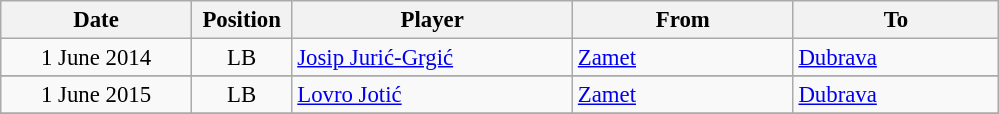<table class="wikitable" style="font-size: 95%; text-align: center;">
<tr>
<th width=120>Date</th>
<th width=60>Position</th>
<th width=180>Player</th>
<th width=140>From</th>
<th width=130>To</th>
</tr>
<tr>
<td>1 June 2014</td>
<td>LB</td>
<td style="text-align:left;"> <a href='#'>Josip Jurić-Grgić</a></td>
<td style="text-align:left;"><a href='#'>Zamet</a></td>
<td style="text-align:left;"><a href='#'>Dubrava</a></td>
</tr>
<tr>
</tr>
<tr>
<td>1 June 2015</td>
<td>LB</td>
<td style="text-align:left;"> <a href='#'>Lovro Jotić</a></td>
<td style="text-align:left;"><a href='#'>Zamet</a></td>
<td style="text-align:left;"><a href='#'>Dubrava</a></td>
</tr>
<tr>
</tr>
</table>
